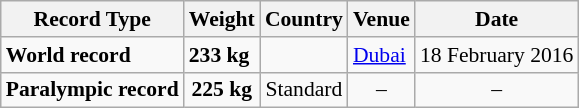<table class="wikitable" style="font-size:90%">
<tr>
<th>Record Type</th>
<th>Weight</th>
<th>Country</th>
<th>Venue</th>
<th>Date</th>
</tr>
<tr>
<td><strong>World record</strong></td>
<td><strong>233 kg</strong></td>
<td></td>
<td><a href='#'>Dubai</a></td>
<td>18 February 2016</td>
</tr>
<tr>
<td><strong>Paralympic record</strong></td>
<td align="center"><strong>225 kg</strong></td>
<td align="center">Standard</td>
<td align="center">–</td>
<td align="center">–</td>
</tr>
</table>
